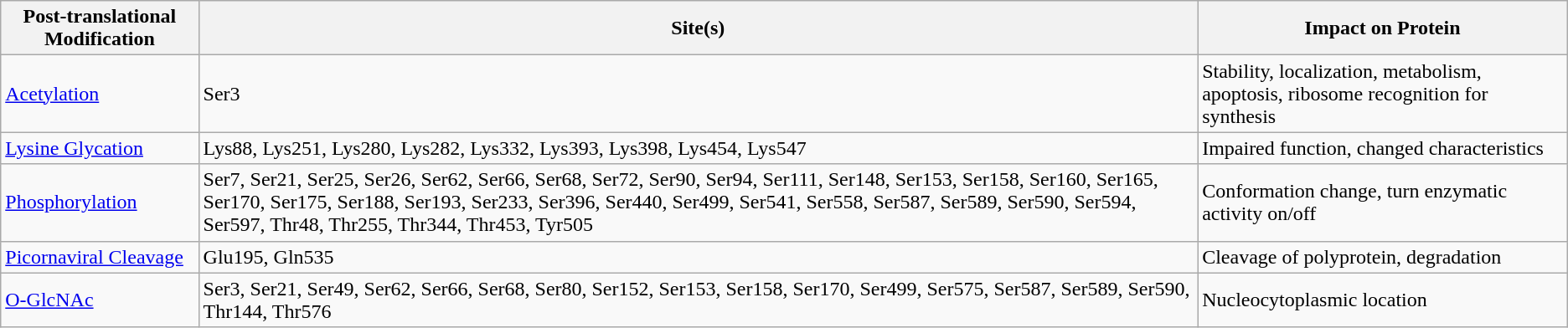<table class="wikitable">
<tr>
<th>Post-translational Modification</th>
<th>Site(s)</th>
<th>Impact on Protein</th>
</tr>
<tr>
<td><a href='#'>Acetylation</a></td>
<td>Ser3</td>
<td>Stability, localization, metabolism, apoptosis, ribosome recognition for synthesis</td>
</tr>
<tr>
<td><a href='#'>Lysine Glycation</a></td>
<td>Lys88, Lys251, Lys280, Lys282, Lys332, Lys393, Lys398, Lys454, Lys547</td>
<td>Impaired function, changed characteristics</td>
</tr>
<tr>
<td><a href='#'>Phosphorylation</a></td>
<td>Ser7, Ser21, Ser25, Ser26, Ser62, Ser66, Ser68, Ser72, Ser90, Ser94, Ser111, Ser148, Ser153, Ser158, Ser160, Ser165, Ser170, Ser175, Ser188, Ser193, Ser233, Ser396, Ser440, Ser499, Ser541, Ser558, Ser587, Ser589, Ser590, Ser594, Ser597, Thr48, Thr255, Thr344, Thr453, Tyr505</td>
<td>Conformation change, turn enzymatic activity on/off</td>
</tr>
<tr>
<td><a href='#'>Picornaviral Cleavage</a></td>
<td>Glu195, Gln535</td>
<td>Cleavage of polyprotein, degradation</td>
</tr>
<tr>
<td><a href='#'>O-GlcNAc</a></td>
<td>Ser3, Ser21, Ser49, Ser62, Ser66, Ser68, Ser80, Ser152, Ser153, Ser158, Ser170, Ser499, Ser575, Ser587, Ser589, Ser590, Thr144, Thr576</td>
<td>Nucleocytoplasmic location</td>
</tr>
</table>
